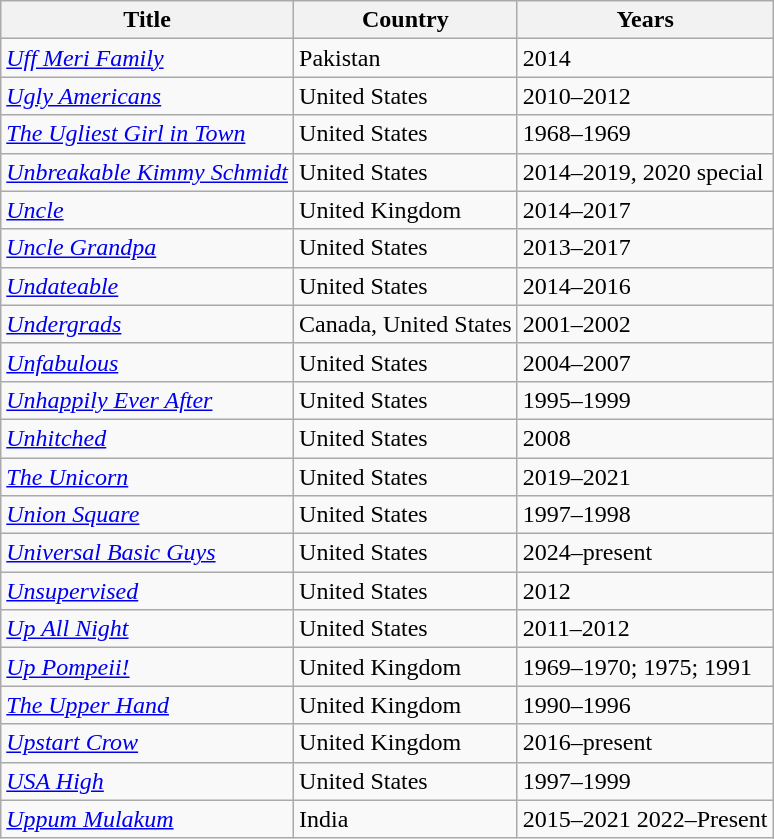<table class="wikitable sortable">
<tr>
<th>Title</th>
<th>Country</th>
<th>Years</th>
</tr>
<tr>
<td><em><a href='#'>Uff Meri Family</a></em></td>
<td>Pakistan</td>
<td>2014</td>
</tr>
<tr>
<td><em><a href='#'>Ugly Americans</a></em></td>
<td>United States</td>
<td>2010–2012</td>
</tr>
<tr>
<td><em><a href='#'>The Ugliest Girl in Town</a></em></td>
<td>United States</td>
<td>1968–1969</td>
</tr>
<tr>
<td><em><a href='#'>Unbreakable Kimmy Schmidt</a></em></td>
<td>United States</td>
<td>2014–2019, 2020 special</td>
</tr>
<tr>
<td><em><a href='#'>Uncle</a></em></td>
<td>United Kingdom</td>
<td>2014–2017</td>
</tr>
<tr>
<td><em><a href='#'>Uncle Grandpa</a></em></td>
<td>United States</td>
<td>2013–2017</td>
</tr>
<tr>
<td><em><a href='#'>Undateable</a></em></td>
<td>United States</td>
<td>2014–2016</td>
</tr>
<tr>
<td><em><a href='#'>Undergrads</a></em></td>
<td>Canada, United States</td>
<td>2001–2002</td>
</tr>
<tr>
<td><em><a href='#'>Unfabulous</a></em></td>
<td>United States</td>
<td>2004–2007</td>
</tr>
<tr>
<td><em><a href='#'>Unhappily Ever After</a></em></td>
<td>United States</td>
<td>1995–1999</td>
</tr>
<tr>
<td><em><a href='#'>Unhitched</a></em></td>
<td>United States</td>
<td>2008</td>
</tr>
<tr>
<td><em><a href='#'>The Unicorn</a></em></td>
<td>United States</td>
<td>2019–2021</td>
</tr>
<tr>
<td><em><a href='#'>Union Square</a></em></td>
<td>United States</td>
<td>1997–1998</td>
</tr>
<tr>
<td><em><a href='#'>Universal Basic Guys</a></em></td>
<td>United States</td>
<td>2024–present</td>
</tr>
<tr>
<td><em><a href='#'>Unsupervised</a></em></td>
<td>United States</td>
<td>2012</td>
</tr>
<tr>
<td><em><a href='#'>Up All Night</a></em></td>
<td>United States</td>
<td>2011–2012</td>
</tr>
<tr>
<td><em><a href='#'>Up Pompeii!</a></em></td>
<td>United Kingdom</td>
<td>1969–1970; 1975; 1991</td>
</tr>
<tr>
<td><em><a href='#'>The Upper Hand</a></em></td>
<td>United Kingdom</td>
<td>1990–1996</td>
</tr>
<tr>
<td><em><a href='#'>Upstart Crow</a></em></td>
<td>United Kingdom</td>
<td>2016–present</td>
</tr>
<tr>
<td><em><a href='#'>USA High</a></em></td>
<td>United States</td>
<td>1997–1999</td>
</tr>
<tr>
<td><em><a href='#'>Uppum Mulakum</a></em></td>
<td>India</td>
<td>2015–2021 2022–Present</td>
</tr>
</table>
